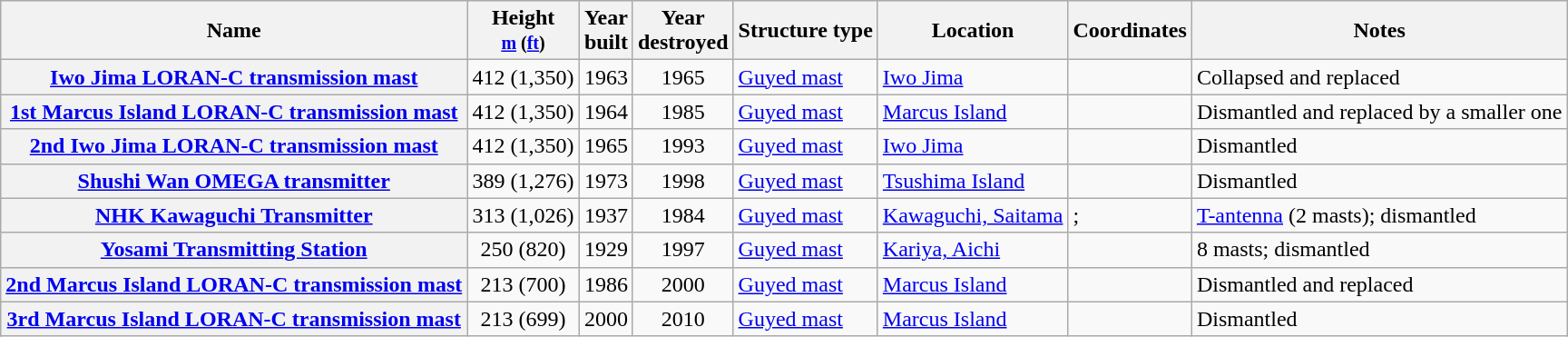<table class="wikitable sortable plainrowheaders">
<tr>
<th>Name</th>
<th style="width:75px;">Height<br><small><a href='#'>m</a> (<a href='#'>ft</a>)</small></th>
<th>Year<br>built</th>
<th>Year<br>destroyed</th>
<th>Structure type</th>
<th>Location</th>
<th>Coordinates</th>
<th>Notes</th>
</tr>
<tr>
<th scope="row"><a href='#'>Iwo Jima LORAN-C transmission mast</a></th>
<td style="text-align:center;">412 (1,350)</td>
<td style="text-align:center;">1963</td>
<td style="text-align:center;">1965</td>
<td><a href='#'>Guyed mast</a></td>
<td><a href='#'>Iwo Jima</a></td>
<td></td>
<td>Collapsed and replaced</td>
</tr>
<tr>
<th scope="row"><a href='#'>1st Marcus Island LORAN-C transmission mast</a></th>
<td style="text-align:center;">412 (1,350)</td>
<td style="text-align:center;">1964</td>
<td style="text-align:center;">1985</td>
<td><a href='#'>Guyed mast</a></td>
<td><a href='#'>Marcus Island</a></td>
<td></td>
<td>Dismantled and replaced by a smaller one</td>
</tr>
<tr>
<th scope="row"><a href='#'>2nd Iwo Jima LORAN-C transmission mast</a></th>
<td style="text-align:center;">412 (1,350)</td>
<td style="text-align:center;">1965</td>
<td style="text-align:center;">1993</td>
<td><a href='#'>Guyed mast</a></td>
<td><a href='#'>Iwo Jima</a></td>
<td></td>
<td>Dismantled</td>
</tr>
<tr>
<th scope="row"><a href='#'>Shushi Wan OMEGA transmitter</a></th>
<td style="text-align:center;">389 (1,276)</td>
<td style="text-align:center;">1973</td>
<td style="text-align:center;">1998</td>
<td><a href='#'>Guyed mast</a></td>
<td><a href='#'>Tsushima Island</a></td>
<td></td>
<td>Dismantled</td>
</tr>
<tr>
<th scope="row"><a href='#'>NHK Kawaguchi Transmitter</a></th>
<td style="text-align:center;">313 (1,026)</td>
<td style="text-align:center;">1937</td>
<td style="text-align:center;">1984</td>
<td><a href='#'>Guyed mast</a></td>
<td><a href='#'>Kawaguchi, Saitama</a></td>
<td> ; </td>
<td><a href='#'>T-antenna</a> (2 masts); dismantled</td>
</tr>
<tr>
<th scope="row"><a href='#'>Yosami Transmitting Station</a></th>
<td style="text-align:center;">250 (820)</td>
<td style="text-align:center;">1929</td>
<td style="text-align:center;">1997</td>
<td><a href='#'>Guyed mast</a></td>
<td><a href='#'>Kariya, Aichi</a></td>
<td></td>
<td>8 masts; dismantled</td>
</tr>
<tr>
<th scope="row"><a href='#'>2nd Marcus Island LORAN-C transmission mast</a></th>
<td style="text-align:center;">213 (700)</td>
<td style="text-align:center;">1986</td>
<td style="text-align:center;">2000</td>
<td><a href='#'>Guyed mast</a></td>
<td><a href='#'>Marcus Island</a></td>
<td></td>
<td>Dismantled and replaced</td>
</tr>
<tr>
<th scope="row"><a href='#'>3rd Marcus Island LORAN-C transmission mast</a></th>
<td style="text-align:center;">213 (699)</td>
<td style="text-align:center;">2000</td>
<td style="text-align:center;">2010</td>
<td><a href='#'>Guyed mast</a></td>
<td><a href='#'>Marcus Island</a></td>
<td></td>
<td>Dismantled</td>
</tr>
</table>
